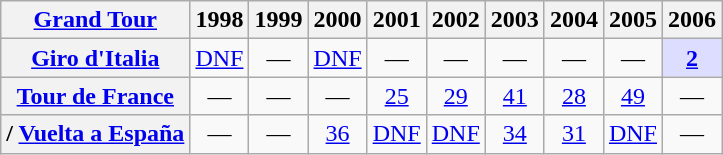<table class="wikitable plainrowheaders">
<tr>
<th scope="col"><a href='#'>Grand Tour</a></th>
<th scope="col">1998</th>
<th scope="col">1999</th>
<th scope="col">2000</th>
<th scope="col">2001</th>
<th scope="col">2002</th>
<th scope="col">2003</th>
<th scope="col">2004</th>
<th scope="col">2005</th>
<th scope="col">2006</th>
</tr>
<tr style="text-align:center;">
<th scope="row"> <a href='#'>Giro d'Italia</a></th>
<td><a href='#'>DNF</a></td>
<td>—</td>
<td><a href='#'>DNF</a></td>
<td>—</td>
<td>—</td>
<td>—</td>
<td>—</td>
<td>—</td>
<td align="center" style="background:#ddddff;"><strong><a href='#'>2</a></strong></td>
</tr>
<tr style="text-align:center;">
<th scope="row"> <a href='#'>Tour de France</a></th>
<td>—</td>
<td>—</td>
<td>—</td>
<td><a href='#'>25</a></td>
<td><a href='#'>29</a></td>
<td><a href='#'>41</a></td>
<td><a href='#'>28</a></td>
<td><a href='#'>49</a></td>
<td>—</td>
</tr>
<tr style="text-align:center;">
<th scope="row">/ <a href='#'>Vuelta a España</a></th>
<td>—</td>
<td>—</td>
<td><a href='#'>36</a></td>
<td><a href='#'>DNF</a></td>
<td><a href='#'>DNF</a></td>
<td><a href='#'>34</a></td>
<td><a href='#'>31</a></td>
<td><a href='#'>DNF</a></td>
<td>—</td>
</tr>
</table>
